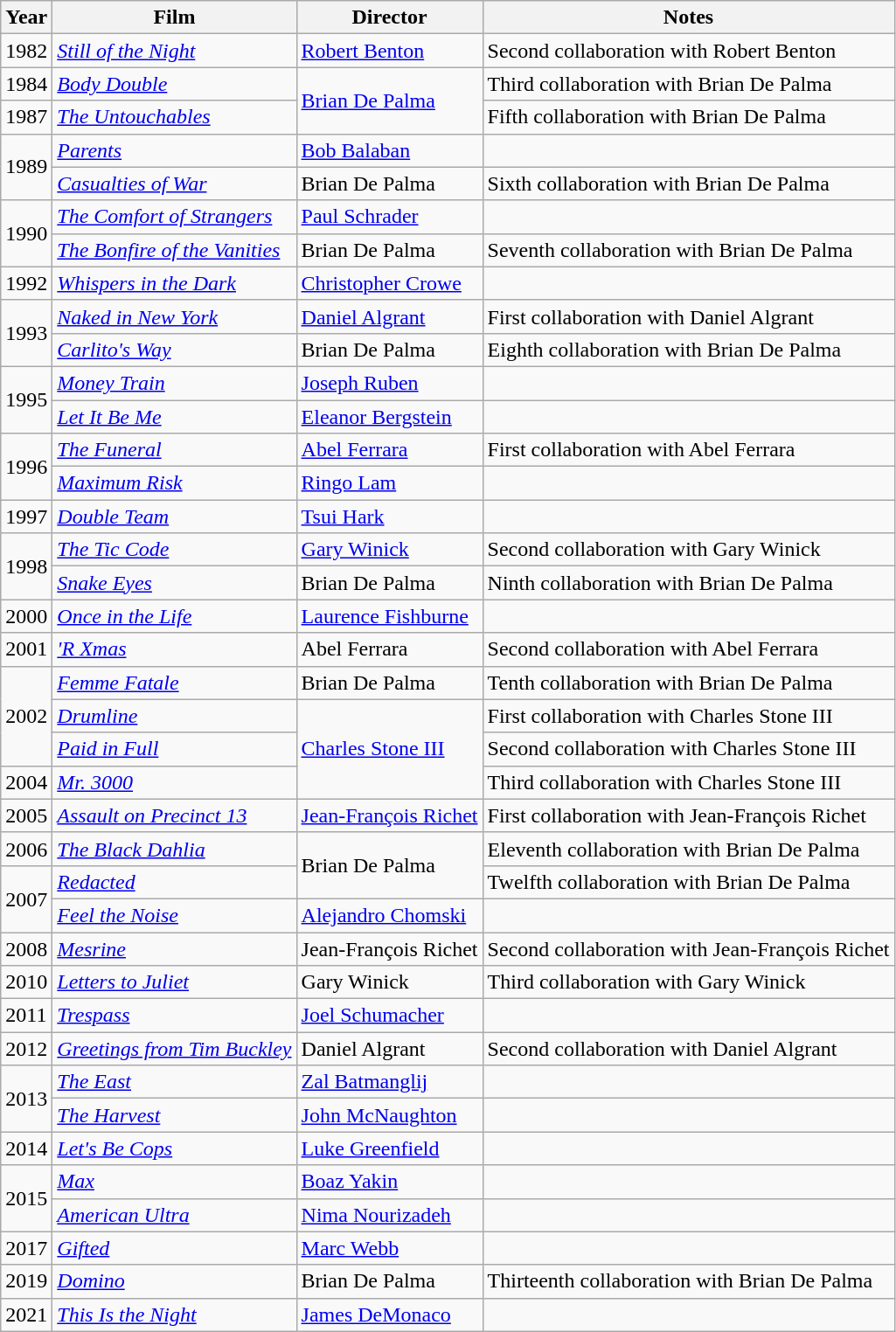<table class="wikitable">
<tr>
<th>Year</th>
<th>Film</th>
<th>Director</th>
<th>Notes</th>
</tr>
<tr>
<td>1982</td>
<td><em><a href='#'>Still of the Night</a></em></td>
<td><a href='#'>Robert Benton</a></td>
<td>Second collaboration with Robert Benton</td>
</tr>
<tr>
<td>1984</td>
<td><em><a href='#'>Body Double</a></em></td>
<td rowspan=2><a href='#'>Brian De Palma</a></td>
<td>Third collaboration with Brian De Palma</td>
</tr>
<tr>
<td>1987</td>
<td><em><a href='#'>The Untouchables</a></em></td>
<td>Fifth collaboration with Brian De Palma</td>
</tr>
<tr>
<td rowspan=2>1989</td>
<td><em><a href='#'>Parents</a></em></td>
<td><a href='#'>Bob Balaban</a></td>
<td></td>
</tr>
<tr>
<td><em><a href='#'>Casualties of War</a></em></td>
<td>Brian De Palma</td>
<td>Sixth collaboration with Brian De Palma</td>
</tr>
<tr>
<td rowspan=2>1990</td>
<td><em><a href='#'>The Comfort of Strangers</a></em></td>
<td><a href='#'>Paul Schrader</a></td>
<td></td>
</tr>
<tr>
<td><em><a href='#'>The Bonfire of the Vanities</a></em></td>
<td>Brian De Palma</td>
<td>Seventh collaboration with Brian De Palma</td>
</tr>
<tr>
<td>1992</td>
<td><em><a href='#'>Whispers in the Dark</a></em></td>
<td><a href='#'>Christopher Crowe</a></td>
<td></td>
</tr>
<tr>
<td rowspan=2>1993</td>
<td><em><a href='#'>Naked in New York</a></em></td>
<td><a href='#'>Daniel Algrant</a></td>
<td>First collaboration with Daniel Algrant</td>
</tr>
<tr>
<td><em><a href='#'>Carlito's Way</a></em></td>
<td>Brian De Palma</td>
<td>Eighth collaboration with Brian De Palma</td>
</tr>
<tr>
<td rowspan=2>1995</td>
<td><em><a href='#'>Money Train</a></em></td>
<td><a href='#'>Joseph Ruben</a></td>
<td></td>
</tr>
<tr>
<td><em><a href='#'>Let It Be Me</a></em></td>
<td><a href='#'>Eleanor Bergstein</a></td>
<td></td>
</tr>
<tr>
<td rowspan=2>1996</td>
<td><em><a href='#'>The Funeral</a></em></td>
<td><a href='#'>Abel Ferrara</a></td>
<td>First collaboration with Abel Ferrara</td>
</tr>
<tr>
<td><em><a href='#'>Maximum Risk</a></em></td>
<td><a href='#'>Ringo Lam</a></td>
<td></td>
</tr>
<tr>
<td>1997</td>
<td><em><a href='#'>Double Team</a></em></td>
<td><a href='#'>Tsui Hark</a></td>
<td></td>
</tr>
<tr>
<td rowspan=2>1998</td>
<td><em><a href='#'>The Tic Code</a></em></td>
<td><a href='#'>Gary Winick</a></td>
<td>Second collaboration with Gary Winick</td>
</tr>
<tr>
<td><em><a href='#'>Snake Eyes</a></em></td>
<td>Brian De Palma</td>
<td>Ninth collaboration with Brian De Palma</td>
</tr>
<tr>
<td>2000</td>
<td><em><a href='#'>Once in the Life</a></em></td>
<td><a href='#'>Laurence Fishburne</a></td>
<td></td>
</tr>
<tr>
<td>2001</td>
<td><em><a href='#'>'R Xmas</a></em></td>
<td>Abel Ferrara</td>
<td>Second collaboration with Abel Ferrara</td>
</tr>
<tr>
<td rowspan=3>2002</td>
<td><em><a href='#'>Femme Fatale</a></em></td>
<td>Brian De Palma</td>
<td>Tenth collaboration with Brian De Palma</td>
</tr>
<tr>
<td><em><a href='#'>Drumline</a></em></td>
<td rowspan=3><a href='#'>Charles Stone III</a></td>
<td>First collaboration with Charles Stone III</td>
</tr>
<tr>
<td><em><a href='#'>Paid in Full</a></em></td>
<td>Second collaboration with Charles Stone III</td>
</tr>
<tr>
<td>2004</td>
<td><em><a href='#'>Mr. 3000</a></em></td>
<td>Third collaboration with Charles Stone III</td>
</tr>
<tr>
<td>2005</td>
<td><em><a href='#'>Assault on Precinct 13</a></em></td>
<td><a href='#'>Jean-François Richet</a></td>
<td>First collaboration with Jean-François Richet</td>
</tr>
<tr>
<td>2006</td>
<td><em><a href='#'>The Black Dahlia</a></em></td>
<td rowspan=2>Brian De Palma</td>
<td>Eleventh collaboration with Brian De Palma</td>
</tr>
<tr>
<td rowspan=2>2007</td>
<td><em><a href='#'>Redacted</a></em></td>
<td>Twelfth collaboration with Brian De Palma</td>
</tr>
<tr>
<td><em><a href='#'>Feel the Noise</a></em></td>
<td><a href='#'>Alejandro Chomski</a></td>
<td></td>
</tr>
<tr>
<td>2008</td>
<td><em><a href='#'>Mesrine</a></em></td>
<td>Jean-François Richet</td>
<td>Second collaboration with Jean-François Richet</td>
</tr>
<tr>
<td>2010</td>
<td><em><a href='#'>Letters to Juliet</a></em></td>
<td>Gary Winick</td>
<td>Third collaboration with Gary Winick</td>
</tr>
<tr>
<td>2011</td>
<td><em><a href='#'>Trespass</a></em></td>
<td><a href='#'>Joel Schumacher</a></td>
<td></td>
</tr>
<tr>
<td>2012</td>
<td><em><a href='#'>Greetings from Tim Buckley</a></em></td>
<td>Daniel Algrant</td>
<td>Second collaboration with Daniel Algrant</td>
</tr>
<tr>
<td rowspan=2>2013</td>
<td><em><a href='#'>The East</a></em></td>
<td><a href='#'>Zal Batmanglij</a></td>
<td></td>
</tr>
<tr>
<td><em><a href='#'>The Harvest</a></em></td>
<td><a href='#'>John McNaughton</a></td>
<td></td>
</tr>
<tr>
<td>2014</td>
<td><em><a href='#'>Let's Be Cops</a></em></td>
<td><a href='#'>Luke Greenfield</a></td>
<td></td>
</tr>
<tr>
<td rowspan=2>2015</td>
<td><em><a href='#'>Max</a></em></td>
<td><a href='#'>Boaz Yakin</a></td>
<td></td>
</tr>
<tr>
<td><em><a href='#'>American Ultra</a></em></td>
<td><a href='#'>Nima Nourizadeh</a></td>
<td></td>
</tr>
<tr>
<td>2017</td>
<td><em><a href='#'>Gifted</a></em></td>
<td><a href='#'>Marc Webb</a></td>
<td></td>
</tr>
<tr>
<td>2019</td>
<td><em><a href='#'>Domino</a></em></td>
<td>Brian De Palma</td>
<td>Thirteenth collaboration with Brian De Palma</td>
</tr>
<tr>
<td>2021</td>
<td><em><a href='#'>This Is the Night</a></em></td>
<td><a href='#'>James DeMonaco</a></td>
<td></td>
</tr>
</table>
